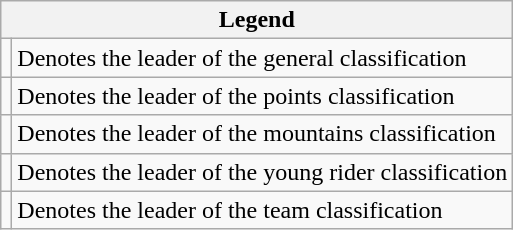<table class="wikitable">
<tr>
<th colspan="2">Legend</th>
</tr>
<tr>
<td></td>
<td>Denotes the leader of the general classification</td>
</tr>
<tr>
<td></td>
<td>Denotes the leader of the points classification</td>
</tr>
<tr>
<td></td>
<td>Denotes the leader of the mountains classification</td>
</tr>
<tr>
<td></td>
<td>Denotes the leader of the young rider classification</td>
</tr>
<tr>
<td></td>
<td>Denotes the leader of the team classification</td>
</tr>
</table>
